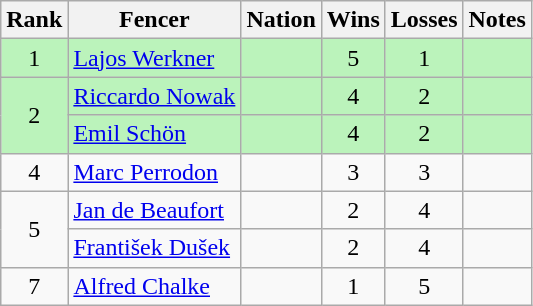<table class="wikitable sortable" style="text-align:center">
<tr>
<th>Rank</th>
<th>Fencer</th>
<th>Nation</th>
<th>Wins</th>
<th>Losses</th>
<th>Notes</th>
</tr>
<tr bgcolor=bbf3bb>
<td>1</td>
<td align=left><a href='#'>Lajos Werkner</a></td>
<td align=left></td>
<td>5</td>
<td>1</td>
<td></td>
</tr>
<tr bgcolor=bbf3bb>
<td rowspan=2>2</td>
<td align=left><a href='#'>Riccardo Nowak</a></td>
<td align=left></td>
<td>4</td>
<td>2</td>
<td></td>
</tr>
<tr bgcolor=bbf3bb>
<td align=left><a href='#'>Emil Schön</a></td>
<td align=left></td>
<td>4</td>
<td>2</td>
<td></td>
</tr>
<tr>
<td>4</td>
<td align=left><a href='#'>Marc Perrodon</a></td>
<td align=left></td>
<td>3</td>
<td>3</td>
<td></td>
</tr>
<tr>
<td rowspan=2>5</td>
<td align=left><a href='#'>Jan de Beaufort</a></td>
<td align=left></td>
<td>2</td>
<td>4</td>
<td></td>
</tr>
<tr>
<td align=left><a href='#'>František Dušek</a></td>
<td align=left></td>
<td>2</td>
<td>4</td>
<td></td>
</tr>
<tr>
<td>7</td>
<td align=left><a href='#'>Alfred Chalke</a></td>
<td align=left></td>
<td>1</td>
<td>5</td>
<td></td>
</tr>
</table>
